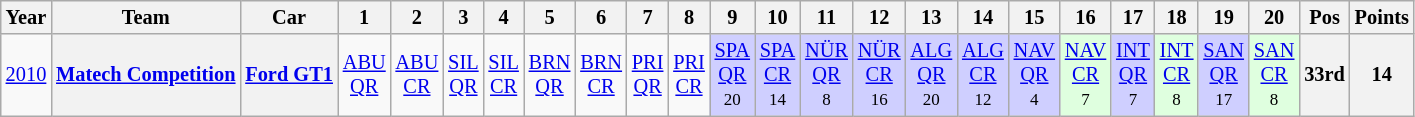<table class="wikitable" border="1" style="text-align:center; font-size:85%;">
<tr>
<th>Year</th>
<th>Team</th>
<th>Car</th>
<th>1</th>
<th>2</th>
<th>3</th>
<th>4</th>
<th>5</th>
<th>6</th>
<th>7</th>
<th>8</th>
<th>9</th>
<th>10</th>
<th>11</th>
<th>12</th>
<th>13</th>
<th>14</th>
<th>15</th>
<th>16</th>
<th>17</th>
<th>18</th>
<th>19</th>
<th>20</th>
<th>Pos</th>
<th>Points</th>
</tr>
<tr>
<td><a href='#'>2010</a></td>
<th nowrap><a href='#'>Matech Competition</a></th>
<th nowrap><a href='#'>Ford GT1</a></th>
<td><a href='#'>ABU<br>QR</a></td>
<td><a href='#'>ABU<br>CR</a></td>
<td><a href='#'>SIL<br>QR</a></td>
<td><a href='#'>SIL<br>CR</a></td>
<td><a href='#'>BRN<br>QR</a></td>
<td><a href='#'>BRN<br>CR</a></td>
<td><a href='#'>PRI<br>QR</a></td>
<td><a href='#'>PRI<br>CR</a></td>
<td style="background:#CFCFFF;"><a href='#'>SPA<br>QR</a><br><small>20<br></small></td>
<td style="background:#CFCFFF;"><a href='#'>SPA<br>CR</a><br><small>14<br></small></td>
<td style="background:#CFCFFF;"><a href='#'>NÜR<br>QR</a><br><small>8<br></small></td>
<td style="background:#CFCFFF;"><a href='#'>NÜR<br>CR</a><br><small>16<br></small></td>
<td style="background:#CFCFFF;"><a href='#'>ALG<br>QR</a><br><small>20<br></small></td>
<td style="background:#CFCFFF;"><a href='#'>ALG<br>CR</a><br><small>12<br></small></td>
<td style="background:#CFCFFF;"><a href='#'>NAV<br>QR</a><br><small>4<br></small></td>
<td style="background:#DFFFDF;"><a href='#'>NAV<br>CR</a><br><small>7<br></small></td>
<td style="background:#CFCFFF;"><a href='#'>INT<br>QR</a><br><small>7<br></small></td>
<td style="background:#DFFFDF;"><a href='#'>INT<br>CR</a><br><small>8<br></small></td>
<td style="background:#CFCFFF;"><a href='#'>SAN<br>QR</a><br><small>17<br></small></td>
<td style="background:#DFFFDF;"><a href='#'>SAN<br>CR</a><br><small>8<br></small></td>
<th>33rd</th>
<th>14</th>
</tr>
</table>
